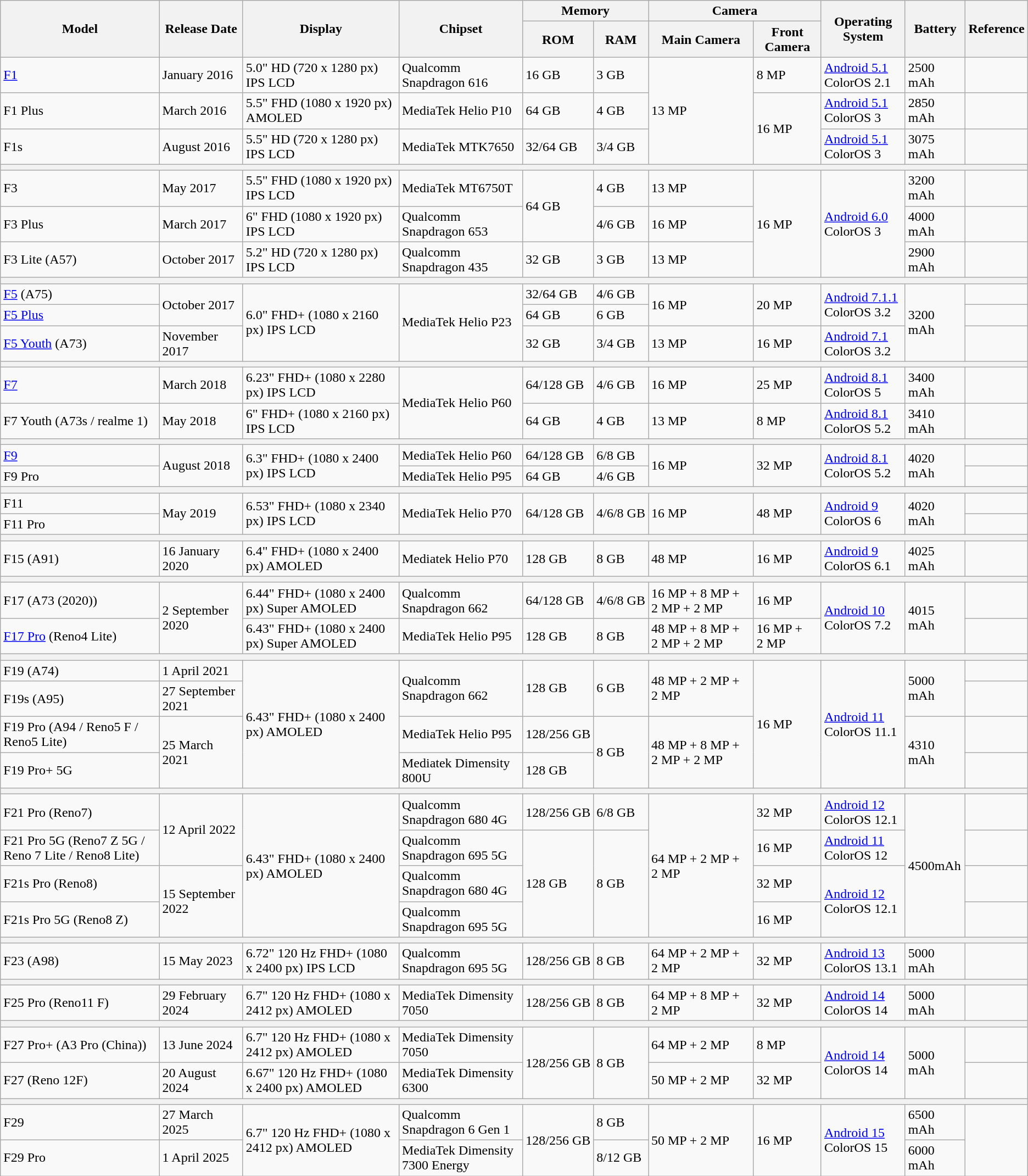<table class="wikitable sortable">
<tr>
<th rowspan="2">Model</th>
<th rowspan="2">Release Date</th>
<th rowspan="2">Display</th>
<th rowspan="2">Chipset</th>
<th colspan="2">Memory</th>
<th colspan="2">Camera</th>
<th rowspan="2">Operating System</th>
<th rowspan="2">Battery</th>
<th rowspan="2">Reference</th>
</tr>
<tr>
<th>ROM</th>
<th>RAM</th>
<th>Main Camera</th>
<th>Front Camera</th>
</tr>
<tr>
<td><a href='#'>F1</a></td>
<td>January 2016</td>
<td>5.0" HD (720 x 1280 px) IPS LCD</td>
<td>Qualcomm Snapdragon 616</td>
<td>16 GB</td>
<td>3 GB</td>
<td rowspan="3">13 MP</td>
<td>8 MP</td>
<td><a href='#'>Android 5.1</a><br>ColorOS 2.1</td>
<td>2500 mAh</td>
<td></td>
</tr>
<tr>
<td>F1 Plus</td>
<td>March 2016</td>
<td>5.5" FHD (1080 x 1920 px) AMOLED</td>
<td>MediaTek Helio P10</td>
<td>64 GB</td>
<td>4 GB</td>
<td rowspan="2">16 MP</td>
<td><a href='#'>Android 5.1</a><br>ColorOS 3</td>
<td>2850 mAh</td>
<td></td>
</tr>
<tr>
<td>F1s</td>
<td>August 2016</td>
<td>5.5" HD (720 x 1280 px) IPS LCD</td>
<td>MediaTek MTK7650</td>
<td>32/64 GB</td>
<td>3/4 GB</td>
<td><a href='#'>Android 5.1</a><br>ColorOS 3</td>
<td>3075 mAh</td>
<td></td>
</tr>
<tr>
<th colspan="11"></th>
</tr>
<tr>
<td>F3</td>
<td>May 2017</td>
<td>5.5" FHD (1080 x 1920 px) IPS LCD</td>
<td>MediaTek MT6750T</td>
<td rowspan="2">64 GB</td>
<td>4 GB</td>
<td>13 MP</td>
<td rowspan="3">16 MP</td>
<td rowspan="3"><a href='#'>Android 6.0</a><br>ColorOS 3</td>
<td>3200 mAh</td>
<td></td>
</tr>
<tr>
<td>F3 Plus</td>
<td>March 2017</td>
<td>6" FHD (1080 x 1920 px) IPS LCD</td>
<td>Qualcomm Snapdragon 653</td>
<td>4/6 GB</td>
<td>16 MP</td>
<td>4000 mAh</td>
<td></td>
</tr>
<tr>
<td>F3 Lite (A57)</td>
<td>October 2017</td>
<td>5.2" HD (720 x 1280 px) IPS LCD</td>
<td>Qualcomm Snapdragon 435</td>
<td>32 GB</td>
<td>3 GB</td>
<td>13 MP</td>
<td>2900 mAh</td>
<td></td>
</tr>
<tr>
<th colspan="11"></th>
</tr>
<tr>
<td><a href='#'>F5</a> (A75)</td>
<td rowspan="2">October 2017</td>
<td rowspan="3">6.0" FHD+ (1080 x 2160 px) IPS LCD</td>
<td rowspan="3">MediaTek Helio P23</td>
<td>32/64 GB</td>
<td>4/6 GB</td>
<td rowspan="2">16 MP</td>
<td rowspan="2">20 MP</td>
<td rowspan="2"><a href='#'>Android 7.1.1</a><br>ColorOS 3.2</td>
<td rowspan="3">3200 mAh</td>
<td></td>
</tr>
<tr>
<td><a href='#'>F5 Plus</a></td>
<td>64 GB</td>
<td>6 GB</td>
<td></td>
</tr>
<tr>
<td><a href='#'>F5 Youth</a> (A73)</td>
<td>November 2017</td>
<td>32 GB</td>
<td>3/4 GB</td>
<td>13 MP</td>
<td>16 MP</td>
<td><a href='#'>Android 7.1</a><br>ColorOS 3.2</td>
<td></td>
</tr>
<tr>
<th colspan="11"></th>
</tr>
<tr>
<td><a href='#'>F7</a></td>
<td>March 2018</td>
<td>6.23" FHD+ (1080 x 2280 px) IPS LCD</td>
<td rowspan="2">MediaTek Helio P60</td>
<td>64/128 GB</td>
<td>4/6 GB</td>
<td>16 MP</td>
<td>25 MP</td>
<td><a href='#'>Android 8.1</a><br>ColorOS 5</td>
<td>3400 mAh</td>
<td></td>
</tr>
<tr>
<td>F7 Youth (A73s / realme 1)</td>
<td>May 2018</td>
<td>6" FHD+ (1080 x 2160 px) IPS LCD</td>
<td>64 GB</td>
<td>4 GB</td>
<td>13 MP</td>
<td>8 MP</td>
<td><a href='#'>Android 8.1</a><br>ColorOS 5.2</td>
<td>3410 mAh</td>
<td></td>
</tr>
<tr>
<th colspan="11"></th>
</tr>
<tr>
<td><a href='#'>F9</a></td>
<td rowspan="2">August 2018</td>
<td rowspan="2">6.3" FHD+ (1080 x 2400 px) IPS LCD</td>
<td>MediaTek Helio P60</td>
<td>64/128 GB</td>
<td>6/8 GB</td>
<td rowspan="2">16 MP</td>
<td rowspan="2">32 MP</td>
<td rowspan="2"><a href='#'>Android 8.1</a><br>ColorOS 5.2</td>
<td rowspan="2">4020 mAh</td>
<td></td>
</tr>
<tr>
<td>F9 Pro</td>
<td>MediaTek Helio P95</td>
<td>64 GB</td>
<td>4/6 GB</td>
<td></td>
</tr>
<tr>
<th colspan="11"></th>
</tr>
<tr>
<td>F11</td>
<td rowspan="2">May 2019</td>
<td rowspan="2">6.53" FHD+ (1080 x 2340 px) IPS LCD</td>
<td rowspan="2">MediaTek Helio P70</td>
<td rowspan="2">64/128 GB</td>
<td rowspan="2">4/6/8 GB</td>
<td rowspan="2">16 MP</td>
<td rowspan="2">48 MP</td>
<td rowspan="2"><a href='#'>Android 9</a><br>ColorOS 6</td>
<td rowspan="2">4020 mAh</td>
<td></td>
</tr>
<tr>
<td>F11 Pro</td>
</tr>
<tr>
<th colspan="11"></th>
</tr>
<tr>
<td>F15 (A91)</td>
<td>16 January 2020</td>
<td>6.4" FHD+ (1080 x 2400 px) AMOLED</td>
<td>Mediatek Helio P70</td>
<td>128 GB</td>
<td>8 GB</td>
<td>48 MP</td>
<td>16 MP</td>
<td><a href='#'>Android 9</a><br>ColorOS 6.1</td>
<td>4025 mAh</td>
<td></td>
</tr>
<tr>
<th colspan="11"></th>
</tr>
<tr>
<td>F17 (A73 (2020))</td>
<td rowspan="2">2 September 2020</td>
<td>6.44" FHD+ (1080 x 2400 px) Super AMOLED</td>
<td>Qualcomm Snapdragon 662</td>
<td>64/128 GB</td>
<td>4/6/8 GB</td>
<td>16 MP + 8 MP + 2 MP + 2 MP</td>
<td>16 MP</td>
<td rowspan="2"><a href='#'>Android 10</a><br>ColorOS 7.2</td>
<td rowspan="2">4015 mAh</td>
<td></td>
</tr>
<tr>
<td><a href='#'>F17 Pro</a> (Reno4 Lite)</td>
<td>6.43" FHD+ (1080 x 2400 px) Super AMOLED</td>
<td>MediaTek Helio P95</td>
<td>128 GB</td>
<td>8 GB</td>
<td>48 MP + 8 MP + 2 MP + 2 MP</td>
<td>16 MP + 2 MP</td>
<td></td>
</tr>
<tr>
<th colspan="11"></th>
</tr>
<tr>
<td>F19 (A74)</td>
<td>1 April 2021</td>
<td rowspan="4">6.43" FHD+ (1080 x 2400 px) AMOLED</td>
<td rowspan="2">Qualcomm Snapdragon 662</td>
<td rowspan="2">128 GB</td>
<td rowspan="2">6 GB</td>
<td rowspan="2">48 MP + 2 MP + 2 MP</td>
<td rowspan="4">16 MP</td>
<td rowspan="4"><a href='#'>Android 11</a><br>ColorOS 11.1</td>
<td rowspan="2">5000 mAh</td>
<td></td>
</tr>
<tr>
<td>F19s (A95)</td>
<td>27 September 2021</td>
<td></td>
</tr>
<tr>
<td>F19 Pro (A94 / Reno5 F / Reno5 Lite)</td>
<td rowspan="2">25 March 2021</td>
<td>MediaTek Helio P95</td>
<td>128/256 GB</td>
<td rowspan="2">8 GB</td>
<td rowspan="2">48 MP + 8 MP + 2 MP + 2 MP</td>
<td rowspan="2">4310 mAh</td>
<td></td>
</tr>
<tr>
<td>F19 Pro+ 5G</td>
<td>Mediatek Dimensity 800U</td>
<td>128 GB</td>
<td></td>
</tr>
<tr>
<th colspan="11"></th>
</tr>
<tr>
<td>F21 Pro (Reno7)</td>
<td rowspan="2">12 April 2022</td>
<td rowspan="4">6.43" FHD+ (1080 x 2400 px) AMOLED</td>
<td>Qualcomm Snapdragon 680 4G</td>
<td>128/256 GB</td>
<td>6/8 GB</td>
<td rowspan="4">64 MP + 2 MP + 2 MP</td>
<td>32 MP</td>
<td><a href='#'>Android 12</a><br>ColorOS 12.1</td>
<td rowspan="4">4500mAh</td>
<td></td>
</tr>
<tr>
<td>F21 Pro 5G (Reno7 Z 5G / Reno 7 Lite / Reno8 Lite)</td>
<td>Qualcomm Snapdragon 695 5G</td>
<td rowspan="3">128 GB</td>
<td rowspan="3">8 GB</td>
<td>16 MP</td>
<td><a href='#'>Android 11</a><br>ColorOS 12</td>
<td></td>
</tr>
<tr>
<td>F21s Pro (Reno8)</td>
<td rowspan="2">15 September 2022</td>
<td>Qualcomm Snapdragon 680 4G</td>
<td>32 MP</td>
<td rowspan="2"><a href='#'>Android 12</a><br>ColorOS 12.1</td>
<td></td>
</tr>
<tr>
<td>F21s Pro 5G (Reno8 Z)</td>
<td>Qualcomm Snapdragon 695 5G</td>
<td>16 MP</td>
<td></td>
</tr>
<tr>
<th colspan="11"></th>
</tr>
<tr>
<td>F23 (A98)</td>
<td>15 May 2023</td>
<td>6.72" 120 Hz FHD+ (1080 x 2400 px) IPS LCD</td>
<td>Qualcomm Snapdragon 695 5G</td>
<td>128/256 GB</td>
<td>8 GB</td>
<td>64 MP + 2 MP + 2 MP</td>
<td>32 MP</td>
<td><a href='#'>Android 13</a><br>ColorOS 13.1</td>
<td>5000 mAh</td>
<td></td>
</tr>
<tr>
<th colspan="11"></th>
</tr>
<tr>
<td>F25 Pro (Reno11 F)</td>
<td>29 February 2024</td>
<td>6.7" 120 Hz FHD+ (1080 x 2412 px) AMOLED</td>
<td>MediaTek Dimensity 7050</td>
<td>128/256 GB</td>
<td>8 GB</td>
<td>64 MP + 8 MP + 2 MP</td>
<td>32 MP</td>
<td><a href='#'>Android 14</a><br>ColorOS 14</td>
<td>5000 mAh</td>
<td></td>
</tr>
<tr>
<th colspan="11"></th>
</tr>
<tr>
<td>F27 Pro+ (A3 Pro (China))</td>
<td>13 June 2024</td>
<td>6.7" 120 Hz FHD+ (1080 x 2412 px) AMOLED</td>
<td>MediaTek Dimensity 7050</td>
<td rowspan="2">128/256 GB</td>
<td rowspan="2">8 GB</td>
<td>64 MP + 2 MP</td>
<td>8 MP</td>
<td rowspan="2"><a href='#'>Android 14</a><br>ColorOS 14</td>
<td rowspan="2">5000 mAh</td>
<td></td>
</tr>
<tr>
<td>F27 (Reno 12F)</td>
<td>20 August 2024</td>
<td>6.67" 120 Hz FHD+ (1080 x 2400 px) AMOLED</td>
<td>MediaTek Dimensity 6300</td>
<td>50 MP + 2 MP</td>
<td>32 MP</td>
<td></td>
</tr>
<tr>
<th colspan="11"></th>
</tr>
<tr>
<td>F29</td>
<td>27 March 2025</td>
<td rowspan="2">6.7" 120 Hz FHD+ (1080 x 2412 px) AMOLED</td>
<td>Qualcomm Snapdragon 6 Gen 1</td>
<td rowspan="2">128/256 GB</td>
<td>8 GB</td>
<td rowspan="2">50 MP + 2 MP</td>
<td rowspan="2">16 MP</td>
<td rowspan="2"><a href='#'>Android 15</a><br>ColorOS 15</td>
<td>6500 mAh</td>
<td rowspan="2"></td>
</tr>
<tr>
<td>F29 Pro</td>
<td>1 April 2025</td>
<td>MediaTek Dimensity 7300 Energy</td>
<td>8/12 GB</td>
<td>6000 mAh</td>
</tr>
</table>
